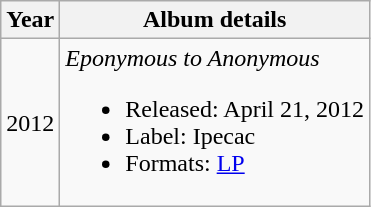<table class="wikitable">
<tr>
<th>Year</th>
<th>Album details</th>
</tr>
<tr>
<td style="text-align:center;">2012</td>
<td style="text-align:left;"><em>Eponymous to Anonymous</em><br><ul><li>Released: April 21, 2012</li><li>Label: Ipecac</li><li>Formats: <a href='#'>LP</a></li></ul></td>
</tr>
</table>
